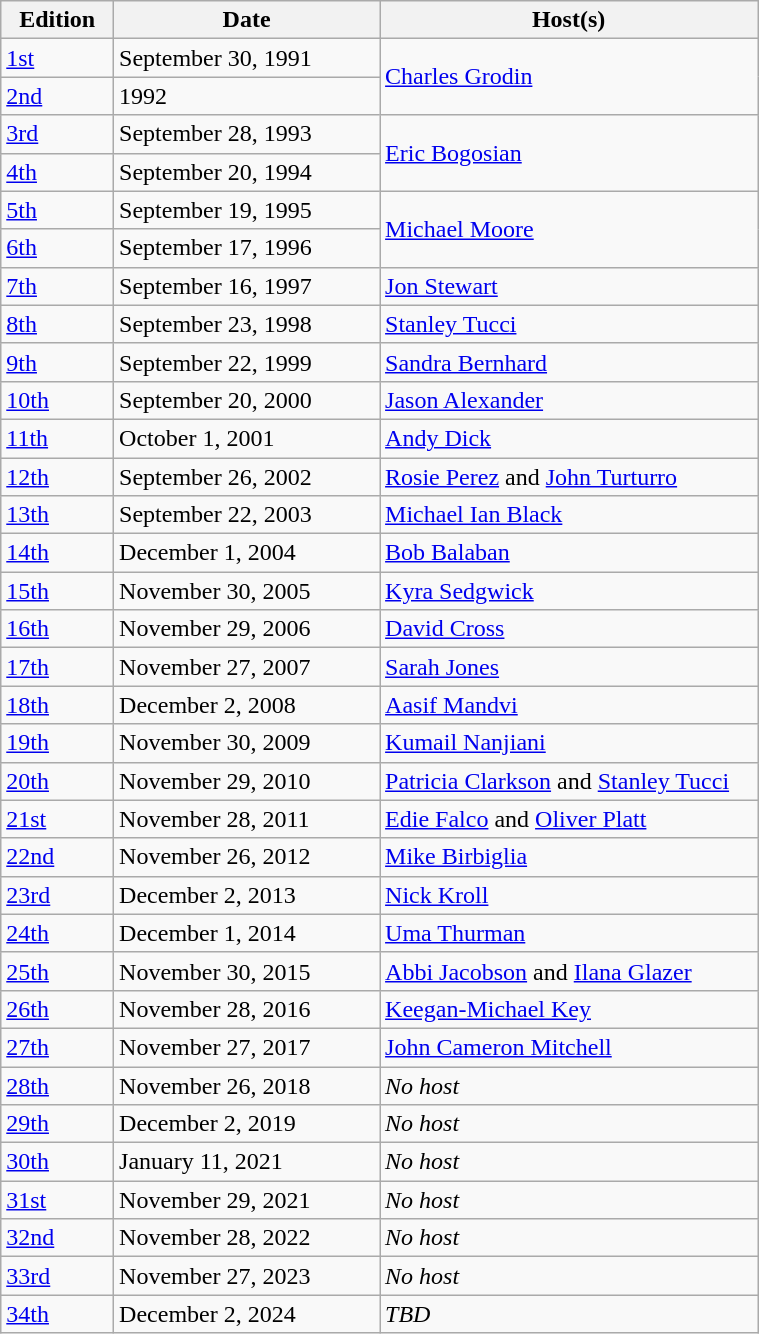<table class="sortable wikitable center" style="width:40%;">
<tr>
<th width=4%>Edition</th>
<th style="width:19%;">Date</th>
<th style="width:27%;">Host(s)</th>
</tr>
<tr>
<td><a href='#'>1st</a></td>
<td>September 30, 1991</td>
<td rowspan="2"><a href='#'>Charles Grodin</a></td>
</tr>
<tr>
<td><a href='#'>2nd</a></td>
<td>1992</td>
</tr>
<tr>
<td><a href='#'>3rd</a></td>
<td>September 28, 1993</td>
<td rowspan="2"><a href='#'>Eric Bogosian</a></td>
</tr>
<tr>
<td><a href='#'>4th</a></td>
<td>September 20, 1994</td>
</tr>
<tr>
<td><a href='#'>5th</a></td>
<td>September 19, 1995</td>
<td rowspan="2"><a href='#'>Michael Moore</a></td>
</tr>
<tr>
<td><a href='#'>6th</a></td>
<td>September 17, 1996</td>
</tr>
<tr>
<td><a href='#'>7th</a></td>
<td>September 16, 1997</td>
<td><a href='#'>Jon Stewart</a></td>
</tr>
<tr>
<td><a href='#'>8th</a></td>
<td>September 23, 1998</td>
<td><a href='#'>Stanley Tucci</a></td>
</tr>
<tr>
<td><a href='#'>9th</a></td>
<td>September 22, 1999</td>
<td><a href='#'>Sandra Bernhard</a></td>
</tr>
<tr>
<td><a href='#'>10th</a></td>
<td>September 20, 2000</td>
<td><a href='#'>Jason Alexander</a></td>
</tr>
<tr>
<td><a href='#'>11th</a></td>
<td>October 1, 2001</td>
<td><a href='#'>Andy Dick</a></td>
</tr>
<tr>
<td><a href='#'>12th</a></td>
<td>September 26, 2002</td>
<td><a href='#'>Rosie Perez</a> and <a href='#'>John Turturro</a></td>
</tr>
<tr>
<td><a href='#'>13th</a></td>
<td>September 22, 2003</td>
<td><a href='#'>Michael Ian Black</a></td>
</tr>
<tr>
<td><a href='#'>14th</a></td>
<td>December 1, 2004</td>
<td><a href='#'>Bob Balaban</a></td>
</tr>
<tr>
<td><a href='#'>15th</a></td>
<td>November 30, 2005</td>
<td><a href='#'>Kyra Sedgwick</a></td>
</tr>
<tr>
<td><a href='#'>16th</a></td>
<td>November 29, 2006</td>
<td><a href='#'>David Cross</a></td>
</tr>
<tr>
<td><a href='#'>17th</a></td>
<td>November 27, 2007</td>
<td><a href='#'>Sarah Jones</a></td>
</tr>
<tr>
<td><a href='#'>18th</a></td>
<td>December 2, 2008</td>
<td><a href='#'>Aasif Mandvi</a></td>
</tr>
<tr>
<td><a href='#'>19th</a></td>
<td>November 30, 2009</td>
<td><a href='#'>Kumail Nanjiani</a></td>
</tr>
<tr>
<td><a href='#'>20th</a></td>
<td>November 29, 2010</td>
<td><a href='#'>Patricia Clarkson</a> and <a href='#'>Stanley Tucci</a></td>
</tr>
<tr>
<td><a href='#'>21st</a></td>
<td>November 28, 2011</td>
<td><a href='#'>Edie Falco</a> and <a href='#'>Oliver Platt</a></td>
</tr>
<tr>
<td><a href='#'>22nd</a></td>
<td>November 26, 2012</td>
<td><a href='#'>Mike Birbiglia</a></td>
</tr>
<tr>
<td><a href='#'>23rd</a></td>
<td>December 2, 2013</td>
<td><a href='#'>Nick Kroll</a></td>
</tr>
<tr>
<td><a href='#'>24th</a></td>
<td>December 1, 2014</td>
<td><a href='#'>Uma Thurman</a></td>
</tr>
<tr>
<td><a href='#'>25th</a></td>
<td>November 30, 2015</td>
<td><a href='#'>Abbi Jacobson</a> and <a href='#'>Ilana Glazer</a></td>
</tr>
<tr>
<td><a href='#'>26th</a></td>
<td>November 28, 2016</td>
<td><a href='#'>Keegan-Michael Key</a></td>
</tr>
<tr>
<td><a href='#'>27th</a></td>
<td>November 27, 2017</td>
<td><a href='#'>John Cameron Mitchell</a></td>
</tr>
<tr>
<td><a href='#'>28th</a></td>
<td>November 26, 2018</td>
<td><em>No host</em></td>
</tr>
<tr>
<td><a href='#'>29th</a></td>
<td>December 2, 2019</td>
<td><em>No host</em></td>
</tr>
<tr>
<td><a href='#'>30th</a></td>
<td>January 11, 2021</td>
<td><em>No host</em></td>
</tr>
<tr>
<td><a href='#'>31st</a></td>
<td>November 29, 2021</td>
<td><em>No host</em></td>
</tr>
<tr>
<td><a href='#'>32nd</a></td>
<td>November 28, 2022</td>
<td><em>No host</em></td>
</tr>
<tr>
<td><a href='#'>33rd</a></td>
<td>November 27, 2023</td>
<td><em>No host</em></td>
</tr>
<tr>
<td><a href='#'>34th</a></td>
<td>December 2, 2024</td>
<td><em>TBD</em></td>
</tr>
</table>
